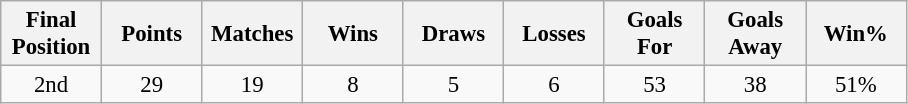<table class="wikitable" style="font-size: 95%; text-align: center;">
<tr>
<th width=60>Final Position</th>
<th width=60>Points</th>
<th width=60>Matches</th>
<th width=60>Wins</th>
<th width=60>Draws</th>
<th width=60>Losses</th>
<th width=60>Goals For</th>
<th width=60>Goals Away</th>
<th width=60>Win%</th>
</tr>
<tr>
<td>2nd</td>
<td>29</td>
<td>19</td>
<td>8</td>
<td>5</td>
<td>6</td>
<td>53</td>
<td>38</td>
<td>51%</td>
</tr>
</table>
